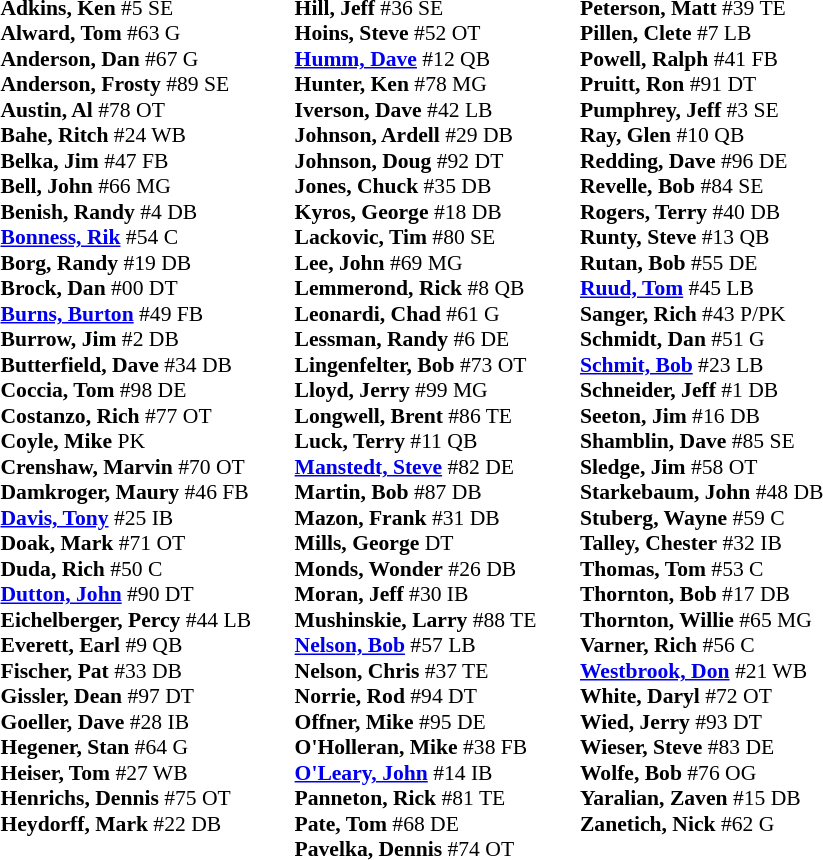<table class="toccolours" style="border-collapse:collapse; font-size:90%;">
<tr>
<td colspan="7" align="center"></td>
</tr>
<tr>
<td colspan=7 align="right"></td>
</tr>
<tr>
<td valign="top"><br><strong>Adkins, Ken</strong> #5  SE<br>
<strong>Alward, Tom</strong> #63  G<br>
<strong>Anderson, Dan</strong> #67  G<br>
<strong>Anderson, Frosty</strong> #89  SE<br>
<strong>Austin, Al</strong> #78  OT<br>
<strong>Bahe, Ritch</strong> #24  WB<br>
<strong>Belka, Jim</strong> #47  FB<br>
<strong>Bell, John</strong> #66  MG<br>
<strong>Benish, Randy</strong> #4  DB<br>
<strong><a href='#'>Bonness, Rik</a></strong> #54  C<br>
<strong>Borg, Randy</strong> #19  DB<br>
<strong>Brock, Dan</strong> #00  DT<br>
<strong><a href='#'>Burns, Burton</a></strong> #49  FB<br>
<strong>Burrow, Jim</strong> #2  DB<br>
<strong>Butterfield, Dave</strong> #34  DB<br>
<strong>Coccia, Tom</strong> #98  DE<br>
<strong>Costanzo, Rich</strong> #77  OT<br>
<strong>Coyle, Mike</strong>   PK<br>
<strong>Crenshaw, Marvin</strong> #70  OT<br>
<strong>Damkroger, Maury</strong> #46  FB<br>
<strong><a href='#'>Davis, Tony</a></strong> #25  IB<br>
<strong>Doak, Mark</strong> #71  OT<br>
<strong>Duda, Rich</strong> #50  C<br>
<strong><a href='#'>Dutton, John</a></strong> #90  DT<br>
<strong>Eichelberger, Percy</strong> #44  LB<br>
<strong>Everett, Earl</strong> #9  QB<br>
<strong>Fischer, Pat</strong> #33  DB<br>
<strong>Gissler, Dean</strong> #97  DT<br>
<strong>Goeller, Dave</strong> #28  IB<br>
<strong>Hegener, Stan</strong> #64  G<br>
<strong>Heiser, Tom</strong> #27  WB<br>
<strong>Henrichs, Dennis</strong> #75  OT<br>
<strong>Heydorff, Mark</strong> #22  DB</td>
<td width="25"> </td>
<td valign="top"><br><strong>Hill, Jeff</strong> #36  SE<br>
<strong>Hoins, Steve</strong> #52  OT<br>
<strong><a href='#'>Humm, Dave</a></strong> #12  QB<br>
<strong>Hunter, Ken</strong> #78  MG<br>
<strong>Iverson, Dave</strong> #42  LB<br>
<strong>Johnson, Ardell</strong> #29  DB<br>
<strong>Johnson, Doug</strong> #92  DT<br>
<strong>Jones, Chuck</strong> #35  DB<br>
<strong>Kyros, George</strong> #18  DB<br>
<strong>Lackovic, Tim</strong> #80  SE<br>
<strong>Lee, John</strong> #69  MG<br>
<strong>Lemmerond, Rick</strong> #8  QB<br>
<strong>Leonardi, Chad</strong> #61  G<br>
<strong>Lessman, Randy</strong> #6  DE<br>
<strong>Lingenfelter, Bob</strong> #73  OT<br>
<strong>Lloyd, Jerry</strong> #99  MG<br>
<strong>Longwell, Brent</strong> #86  TE<br>
<strong>Luck, Terry</strong> #11  QB<br>
<strong><a href='#'>Manstedt, Steve</a></strong> #82  DE<br>
<strong>Martin, Bob</strong> #87  DB<br>
<strong>Mazon, Frank</strong> #31  DB<br>
<strong>Mills, George</strong>   DT<br>
<strong>Monds, Wonder</strong> #26  DB<br>
<strong>Moran, Jeff</strong> #30  IB<br>
<strong>Mushinskie, Larry</strong> #88  TE<br>
<strong><a href='#'>Nelson, Bob</a></strong> #57  LB<br>
<strong>Nelson, Chris</strong> #37  TE<br>
<strong>Norrie, Rod</strong> #94  DT<br>
<strong>Offner, Mike</strong> #95  DE<br>
<strong>O'Holleran, Mike</strong> #38  FB<br>
<strong><a href='#'>O'Leary, John</a></strong> #14  IB<br>
<strong>Panneton, Rick</strong> #81  TE<br>
<strong>Pate, Tom</strong> #68  DE<br>
<strong>Pavelka, Dennis</strong> #74  OT</td>
<td width="25"> </td>
<td valign="top"><br><strong>Peterson, Matt</strong> #39  TE<br>
<strong>Pillen, Clete</strong> #7  LB<br>
<strong>Powell, Ralph</strong> #41  FB<br>
<strong>Pruitt, Ron</strong> #91  DT<br>
<strong>Pumphrey, Jeff</strong> #3  SE<br>
<strong>Ray, Glen</strong> #10  QB<br>
<strong>Redding, Dave</strong> #96  DE<br>
<strong>Revelle, Bob</strong> #84  SE<br>
<strong>Rogers, Terry</strong> #40  DB<br>
<strong>Runty, Steve</strong> #13  QB<br>
<strong>Rutan, Bob</strong> #55  DE<br>
<strong><a href='#'>Ruud, Tom</a></strong> #45  LB<br>
<strong>Sanger, Rich</strong> #43  P/PK<br>
<strong>Schmidt, Dan</strong> #51  G<br>
<strong><a href='#'>Schmit, Bob</a></strong> #23  LB<br>
<strong>Schneider, Jeff</strong> #1  DB<br>
<strong>Seeton, Jim</strong> #16  DB<br>
<strong>Shamblin, Dave</strong> #85  SE<br>
<strong>Sledge, Jim</strong> #58  OT<br>
<strong>Starkebaum, John</strong> #48  DB<br>
<strong>Stuberg, Wayne</strong> #59  C<br>
<strong>Talley, Chester</strong> #32  IB<br>
<strong>Thomas, Tom</strong> #53  C<br>
<strong>Thornton, Bob</strong> #17  DB<br>
<strong>Thornton, Willie</strong> #65  MG<br>
<strong>Varner, Rich</strong> #56  C<br>
<strong><a href='#'>Westbrook, Don</a></strong> #21  WB<br>
<strong>White, Daryl</strong> #72  OT<br>
<strong>Wied, Jerry</strong> #93  DT<br>
<strong>Wieser, Steve</strong> #83  DE<br>
<strong>Wolfe, Bob</strong> #76  OG<br>
<strong>Yaralian, Zaven</strong> #15  DB<br>
<strong>Zanetich, Nick</strong> #62  G</td>
</tr>
<tr>
<td colspan="5" valign="bottom" align="right"></td>
</tr>
</table>
